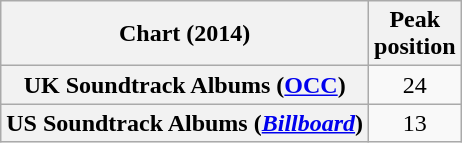<table class="wikitable sortable plainrowheaders" style="text-align:center">
<tr>
<th scope="col">Chart (2014)</th>
<th scope="col">Peak<br>position</th>
</tr>
<tr>
<th scope="row">UK Soundtrack Albums (<a href='#'>OCC</a>)</th>
<td>24</td>
</tr>
<tr>
<th scope="row">US Soundtrack Albums (<a href='#'><em>Billboard</em></a>)</th>
<td>13</td>
</tr>
</table>
